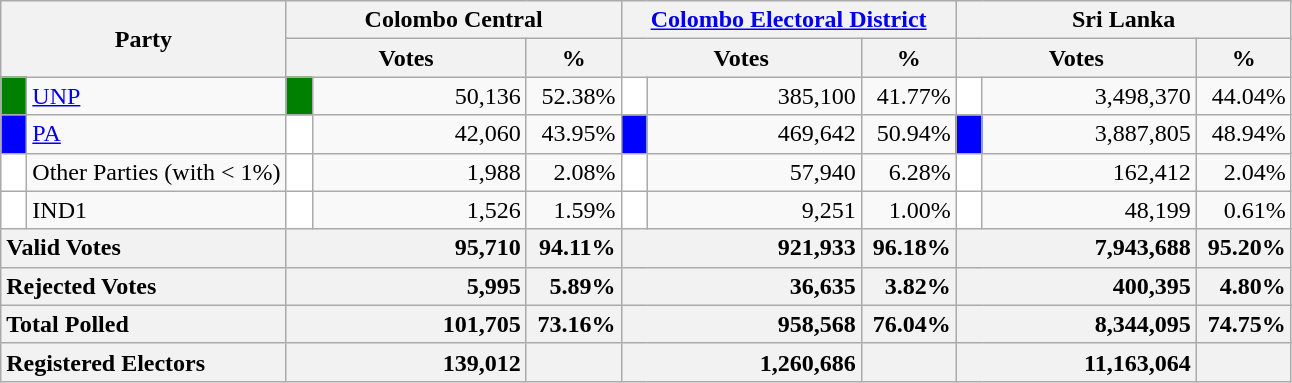<table class="wikitable">
<tr>
<th colspan="2" width="144px"rowspan="2">Party</th>
<th colspan="3" width="216px">Colombo Central</th>
<th colspan="3" width="216px"><a href='#'>Colombo Electoral District</a></th>
<th colspan="3" width="216px">Sri Lanka</th>
</tr>
<tr>
<th colspan="2" width="144px">Votes</th>
<th>%</th>
<th colspan="2" width="144px">Votes</th>
<th>%</th>
<th colspan="2" width="144px">Votes</th>
<th>%</th>
</tr>
<tr>
<td style="background-color:green;" width="10px"></td>
<td style="text-align:left;"><a href='#'>UNP</a></td>
<td style="background-color:green;" width="10px"></td>
<td style="text-align:right;">50,136</td>
<td style="text-align:right;">52.38%</td>
<td style="background-color:white;" width="10px"></td>
<td style="text-align:right;">385,100</td>
<td style="text-align:right;">41.77%</td>
<td style="background-color:white;" width="10px"></td>
<td style="text-align:right;">3,498,370</td>
<td style="text-align:right;">44.04%</td>
</tr>
<tr>
<td style="background-color:blue;" width="10px"></td>
<td style="text-align:left;"><a href='#'>PA</a></td>
<td style="background-color:white;" width="10px"></td>
<td style="text-align:right;">42,060</td>
<td style="text-align:right;">43.95%</td>
<td style="background-color:blue;" width="10px"></td>
<td style="text-align:right;">469,642</td>
<td style="text-align:right;">50.94%</td>
<td style="background-color:blue;" width="10px"></td>
<td style="text-align:right;">3,887,805</td>
<td style="text-align:right;">48.94%</td>
</tr>
<tr>
<td style="background-color:white;" width="10px"></td>
<td style="text-align:left;">Other Parties (with < 1%)</td>
<td style="background-color:white;" width="10px"></td>
<td style="text-align:right;">1,988</td>
<td style="text-align:right;">2.08%</td>
<td style="background-color:white;" width="10px"></td>
<td style="text-align:right;">57,940</td>
<td style="text-align:right;">6.28%</td>
<td style="background-color:white;" width="10px"></td>
<td style="text-align:right;">162,412</td>
<td style="text-align:right;">2.04%</td>
</tr>
<tr>
<td style="background-color:white;" width="10px"></td>
<td style="text-align:left;">IND1</td>
<td style="background-color:white;" width="10px"></td>
<td style="text-align:right;">1,526</td>
<td style="text-align:right;">1.59%</td>
<td style="background-color:white;" width="10px"></td>
<td style="text-align:right;">9,251</td>
<td style="text-align:right;">1.00%</td>
<td style="background-color:white;" width="10px"></td>
<td style="text-align:right;">48,199</td>
<td style="text-align:right;">0.61%</td>
</tr>
<tr>
<th colspan="2" width="144px"style="text-align:left;">Valid Votes</th>
<th style="text-align:right;"colspan="2" width="144px">95,710</th>
<th style="text-align:right;">94.11%</th>
<th style="text-align:right;"colspan="2" width="144px">921,933</th>
<th style="text-align:right;">96.18%</th>
<th style="text-align:right;"colspan="2" width="144px">7,943,688</th>
<th style="text-align:right;">95.20%</th>
</tr>
<tr>
<th colspan="2" width="144px"style="text-align:left;">Rejected Votes</th>
<th style="text-align:right;"colspan="2" width="144px">5,995</th>
<th style="text-align:right;">5.89%</th>
<th style="text-align:right;"colspan="2" width="144px">36,635</th>
<th style="text-align:right;">3.82%</th>
<th style="text-align:right;"colspan="2" width="144px">400,395</th>
<th style="text-align:right;">4.80%</th>
</tr>
<tr>
<th colspan="2" width="144px"style="text-align:left;">Total Polled</th>
<th style="text-align:right;"colspan="2" width="144px">101,705</th>
<th style="text-align:right;">73.16%</th>
<th style="text-align:right;"colspan="2" width="144px">958,568</th>
<th style="text-align:right;">76.04%</th>
<th style="text-align:right;"colspan="2" width="144px">8,344,095</th>
<th style="text-align:right;">74.75%</th>
</tr>
<tr>
<th colspan="2" width="144px"style="text-align:left;">Registered Electors</th>
<th style="text-align:right;"colspan="2" width="144px">139,012</th>
<th></th>
<th style="text-align:right;"colspan="2" width="144px">1,260,686</th>
<th></th>
<th style="text-align:right;"colspan="2" width="144px">11,163,064</th>
<th></th>
</tr>
</table>
